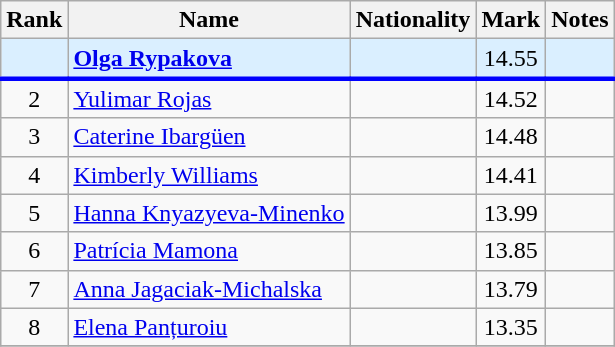<table class="wikitable sortable" style="text-align:center">
<tr>
<th>Rank</th>
<th>Name</th>
<th>Nationality</th>
<th>Mark</th>
<th>Notes</th>
</tr>
<tr bgcolor=#daefff>
<td></td>
<td align=left><strong><a href='#'>Olga Rypakova</a></strong></td>
<td align=left><strong></strong></td>
<td>14.55</td>
<td></td>
</tr>
<tr style="border-top:3px solid blue;">
<td>2</td>
<td align=left><a href='#'>Yulimar Rojas</a></td>
<td align=left></td>
<td>14.52</td>
<td></td>
</tr>
<tr>
<td>3</td>
<td align=left><a href='#'>Caterine Ibargüen</a></td>
<td align=left></td>
<td>14.48</td>
<td></td>
</tr>
<tr>
<td>4</td>
<td align=left><a href='#'>Kimberly Williams</a></td>
<td align=left></td>
<td>14.41</td>
<td></td>
</tr>
<tr>
<td>5</td>
<td align=left><a href='#'>Hanna Knyazyeva-Minenko</a></td>
<td align=left></td>
<td>13.99</td>
<td></td>
</tr>
<tr>
<td>6</td>
<td align=left><a href='#'>Patrícia Mamona</a></td>
<td align=left></td>
<td>13.85</td>
<td></td>
</tr>
<tr>
<td>7</td>
<td align=left><a href='#'>Anna Jagaciak-Michalska</a></td>
<td align=left></td>
<td>13.79</td>
<td></td>
</tr>
<tr>
<td>8</td>
<td align=left><a href='#'>Elena Panțuroiu</a></td>
<td align=left></td>
<td>13.35</td>
<td></td>
</tr>
<tr>
</tr>
</table>
